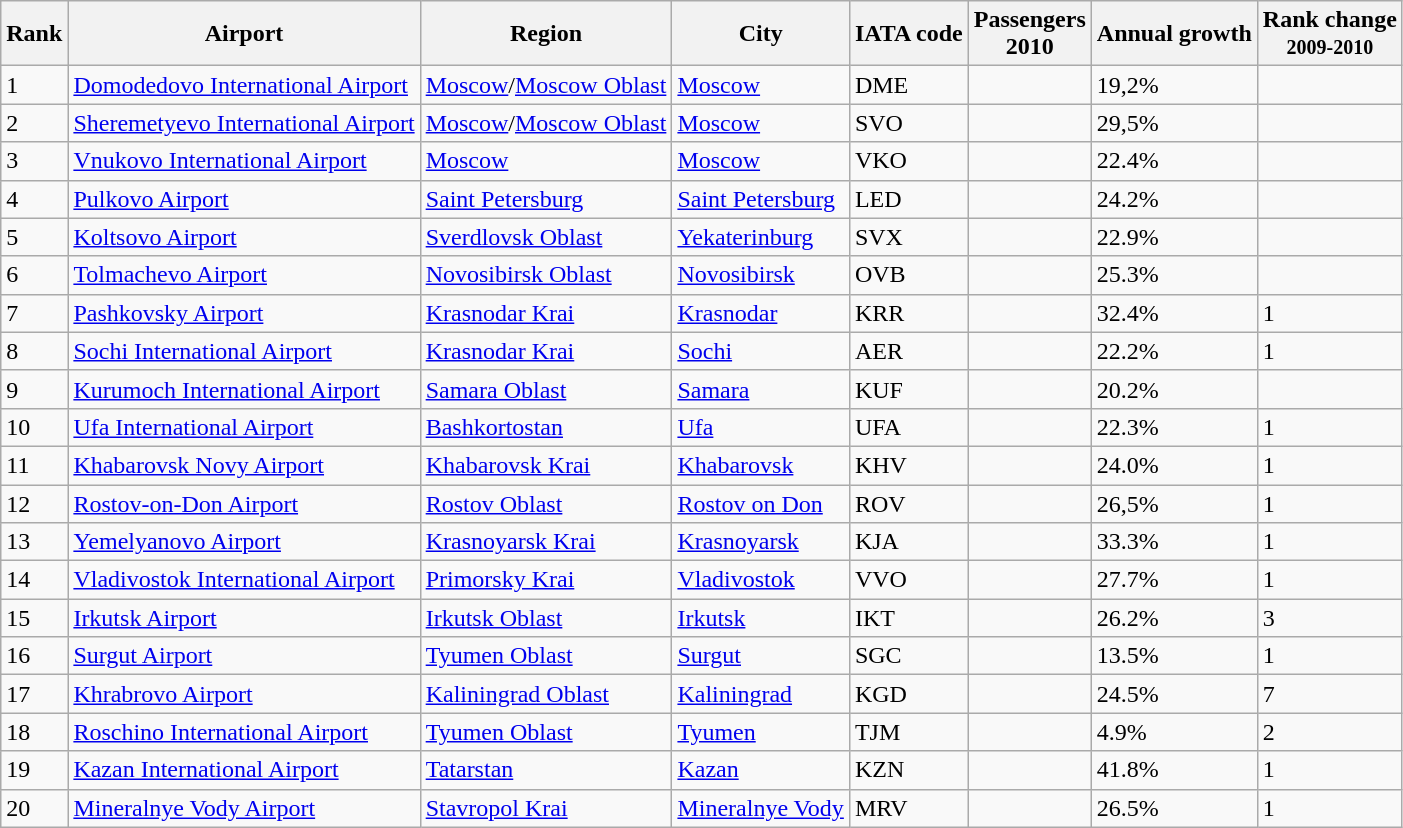<table class="wikitable sortable">
<tr>
<th>Rank</th>
<th>Airport</th>
<th>Region</th>
<th>City</th>
<th>IATA code</th>
<th>Passengers<br>2010</th>
<th>Annual growth</th>
<th>Rank change<br><small>2009-2010</small></th>
</tr>
<tr>
<td>1</td>
<td><a href='#'>Domodedovo International Airport</a></td>
<td><a href='#'>Moscow</a>/<a href='#'>Moscow Oblast</a></td>
<td><a href='#'>Moscow</a></td>
<td>DME</td>
<td style="text-align: right"></td>
<td> 19,2%</td>
<td></td>
</tr>
<tr>
<td>2</td>
<td><a href='#'>Sheremetyevo International Airport</a></td>
<td><a href='#'>Moscow</a>/<a href='#'>Moscow Oblast</a></td>
<td><a href='#'>Moscow</a></td>
<td>SVO</td>
<td style="text-align: right"></td>
<td> 29,5%</td>
<td></td>
</tr>
<tr>
<td>3</td>
<td><a href='#'>Vnukovo International Airport</a></td>
<td><a href='#'>Moscow</a></td>
<td><a href='#'>Moscow</a></td>
<td>VKO</td>
<td style="text-align: right"></td>
<td> 22.4%</td>
<td></td>
</tr>
<tr>
<td>4</td>
<td><a href='#'>Pulkovo Airport</a></td>
<td><a href='#'>Saint Petersburg</a></td>
<td><a href='#'>Saint Petersburg</a></td>
<td>LED</td>
<td style="text-align: right"></td>
<td> 24.2%</td>
<td></td>
</tr>
<tr>
<td>5</td>
<td><a href='#'>Koltsovo Airport</a></td>
<td><a href='#'>Sverdlovsk Oblast</a></td>
<td><a href='#'>Yekaterinburg</a></td>
<td>SVX</td>
<td style="text-align: right"></td>
<td> 22.9%</td>
<td></td>
</tr>
<tr>
<td>6</td>
<td><a href='#'>Tolmachevo Airport</a></td>
<td><a href='#'>Novosibirsk Oblast</a></td>
<td><a href='#'>Novosibirsk</a></td>
<td>OVB</td>
<td style="text-align: right"></td>
<td> 25.3%</td>
<td></td>
</tr>
<tr>
<td>7</td>
<td><a href='#'>Pashkovsky Airport</a></td>
<td><a href='#'>Krasnodar Krai</a></td>
<td><a href='#'>Krasnodar</a></td>
<td>KRR</td>
<td style="text-align: right"></td>
<td> 32.4%</td>
<td> 1</td>
</tr>
<tr>
<td>8</td>
<td><a href='#'>Sochi International Airport</a></td>
<td><a href='#'>Krasnodar Krai</a></td>
<td><a href='#'>Sochi</a></td>
<td>AER</td>
<td style="text-align: right"></td>
<td> 22.2%</td>
<td> 1</td>
</tr>
<tr>
<td>9</td>
<td><a href='#'>Kurumoch International Airport</a></td>
<td><a href='#'>Samara Oblast</a></td>
<td><a href='#'>Samara</a></td>
<td>KUF</td>
<td style="text-align: right"></td>
<td> 20.2%</td>
<td></td>
</tr>
<tr>
<td>10</td>
<td><a href='#'>Ufa International Airport</a></td>
<td><a href='#'>Bashkortostan</a></td>
<td><a href='#'>Ufa</a></td>
<td>UFA</td>
<td style="text-align: right"></td>
<td> 22.3%</td>
<td> 1</td>
</tr>
<tr>
<td>11</td>
<td><a href='#'>Khabarovsk Novy Airport</a></td>
<td><a href='#'>Khabarovsk Krai</a></td>
<td><a href='#'>Khabarovsk</a></td>
<td>KHV</td>
<td style="text-align: right"></td>
<td> 24.0%</td>
<td> 1</td>
</tr>
<tr>
<td>12</td>
<td><a href='#'>Rostov-on-Don Airport</a></td>
<td><a href='#'>Rostov Oblast</a></td>
<td><a href='#'>Rostov on Don</a></td>
<td>ROV</td>
<td style="text-align: right"></td>
<td> 26,5%</td>
<td> 1</td>
</tr>
<tr>
<td>13</td>
<td><a href='#'>Yemelyanovo Airport</a></td>
<td><a href='#'>Krasnoyarsk Krai</a></td>
<td><a href='#'>Krasnoyarsk</a></td>
<td>KJA</td>
<td style="text-align: right"></td>
<td> 33.3%</td>
<td> 1</td>
</tr>
<tr>
<td>14</td>
<td><a href='#'>Vladivostok International Airport</a></td>
<td><a href='#'>Primorsky Krai</a></td>
<td><a href='#'>Vladivostok</a></td>
<td>VVO</td>
<td style="text-align: right"></td>
<td> 27.7%</td>
<td> 1</td>
</tr>
<tr>
<td>15</td>
<td><a href='#'>Irkutsk Airport</a></td>
<td><a href='#'>Irkutsk Oblast</a></td>
<td><a href='#'>Irkutsk</a></td>
<td>IKT</td>
<td style="text-align: right"></td>
<td> 26.2%</td>
<td> 3</td>
</tr>
<tr>
<td>16</td>
<td><a href='#'>Surgut Airport</a></td>
<td><a href='#'>Tyumen Oblast</a></td>
<td><a href='#'>Surgut</a></td>
<td>SGC</td>
<td style="text-align: right"></td>
<td> 13.5%</td>
<td> 1</td>
</tr>
<tr>
<td>17</td>
<td><a href='#'>Khrabrovo Airport</a></td>
<td><a href='#'>Kaliningrad Oblast</a></td>
<td><a href='#'>Kaliningrad</a></td>
<td>KGD</td>
<td style="text-align: right"></td>
<td> 24.5%</td>
<td>7</td>
</tr>
<tr>
<td>18</td>
<td><a href='#'>Roschino International Airport</a></td>
<td><a href='#'>Tyumen Oblast</a></td>
<td><a href='#'>Tyumen</a></td>
<td>TJM</td>
<td style="text-align: right"></td>
<td> 4.9%</td>
<td> 2</td>
</tr>
<tr>
<td>19</td>
<td><a href='#'>Kazan International Airport</a></td>
<td><a href='#'>Tatarstan</a></td>
<td><a href='#'>Kazan</a></td>
<td>KZN</td>
<td style="text-align: right"></td>
<td> 41.8%</td>
<td> 1</td>
</tr>
<tr>
<td>20</td>
<td><a href='#'>Mineralnye Vody Airport</a></td>
<td><a href='#'>Stavropol Krai</a></td>
<td><a href='#'>Mineralnye Vody</a></td>
<td>MRV</td>
<td style="text-align: right"></td>
<td> 26.5%</td>
<td> 1</td>
</tr>
</table>
